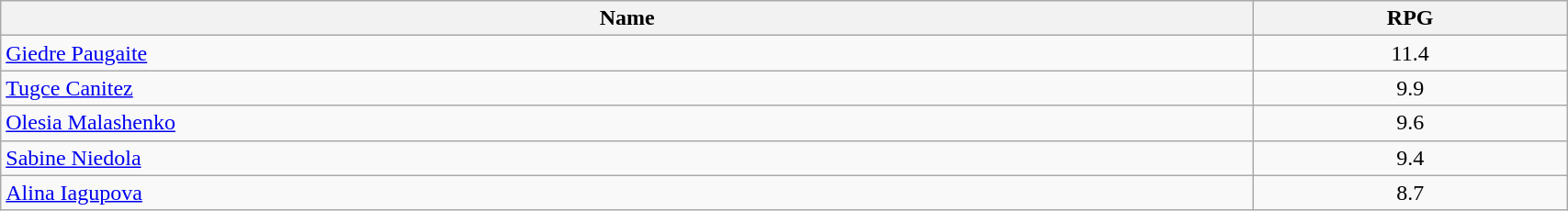<table class=wikitable width="90%">
<tr>
<th width="80%">Name</th>
<th width="20%">RPG</th>
</tr>
<tr>
<td> <a href='#'>Giedre Paugaite</a></td>
<td align=center>11.4</td>
</tr>
<tr>
<td> <a href='#'>Tugce Canitez</a></td>
<td align=center>9.9</td>
</tr>
<tr>
<td><a href='#'>Olesia Malashenko</a></td>
<td align=center>9.6</td>
</tr>
<tr>
<td> <a href='#'>Sabine Niedola</a></td>
<td align=center>9.4</td>
</tr>
<tr>
<td> <a href='#'>Alina Iagupova</a></td>
<td align=center>8.7</td>
</tr>
</table>
